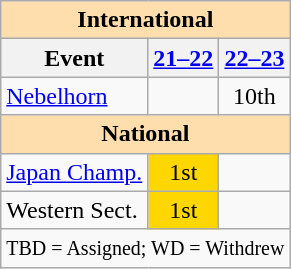<table class="wikitable" style="text-align:center">
<tr>
<th colspan="3" style="background-color: #ffdead; " align="center">International</th>
</tr>
<tr>
<th>Event</th>
<th><a href='#'>21–22</a></th>
<th><a href='#'>22–23</a></th>
</tr>
<tr>
<td align=left> <a href='#'>Nebelhorn</a></td>
<td></td>
<td>10th</td>
</tr>
<tr>
<th style="background-color: #ffdead; " colspan=3 align=center>National</th>
</tr>
<tr>
<td align=left><a href='#'>Japan Champ.</a></td>
<td bgcolor=gold>1st</td>
<td></td>
</tr>
<tr>
<td align=left>Western Sect.</td>
<td bgcolor=gold>1st</td>
<td></td>
</tr>
<tr>
<td colspan=3 align=center><small> TBD = Assigned; WD = Withdrew </small></td>
</tr>
</table>
